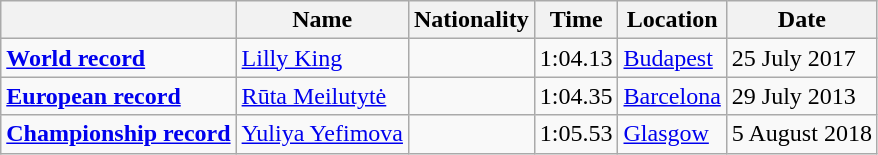<table class=wikitable>
<tr>
<th></th>
<th>Name</th>
<th>Nationality</th>
<th>Time</th>
<th>Location</th>
<th>Date</th>
</tr>
<tr>
<td><strong><a href='#'>World record</a></strong></td>
<td><a href='#'>Lilly King</a></td>
<td></td>
<td>1:04.13</td>
<td><a href='#'>Budapest</a></td>
<td>25 July 2017</td>
</tr>
<tr>
<td><strong><a href='#'>European record</a></strong></td>
<td><a href='#'>Rūta Meilutytė</a></td>
<td></td>
<td>1:04.35</td>
<td><a href='#'>Barcelona</a></td>
<td>29 July 2013</td>
</tr>
<tr>
<td><strong><a href='#'>Championship record</a></strong></td>
<td><a href='#'>Yuliya Yefimova</a></td>
<td></td>
<td>1:05.53</td>
<td><a href='#'>Glasgow</a></td>
<td>5 August 2018</td>
</tr>
</table>
